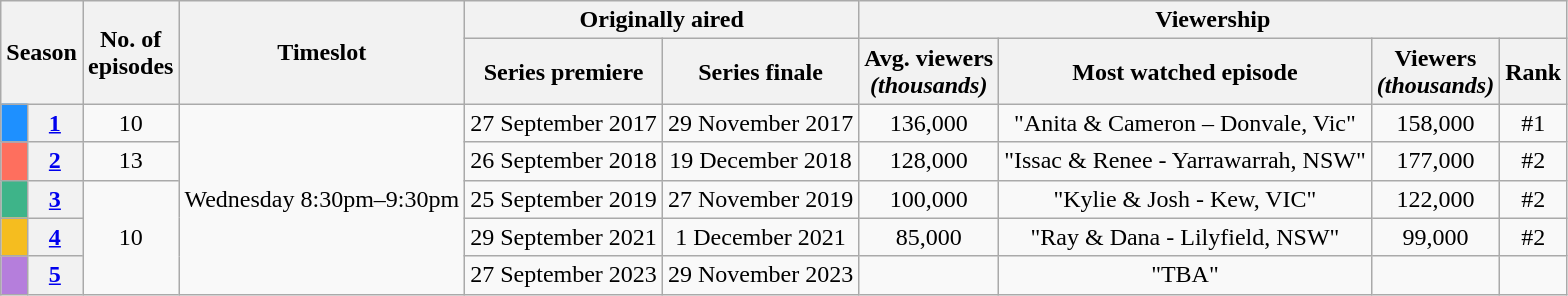<table class="wikitable" style="text-align:center;">
<tr>
<th rowspan="2" colspan="2">Season</th>
<th rowspan="2">No. of<br>episodes</th>
<th rowspan="2">Timeslot</th>
<th colspan="2">Originally aired</th>
<th colspan="4">Viewership</th>
</tr>
<tr>
<th>Series premiere</th>
<th>Series finale</th>
<th>Avg. viewers<br><em>(thousands)</em></th>
<th>Most watched episode</th>
<th>Viewers<br><em>(thousands)</em></th>
<th>Rank</th>
</tr>
<tr>
<th style="background:#1E90FF; color:white;"></th>
<th><a href='#'>1</a></th>
<td>10</td>
<td rowspan="5">Wednesday 8:30pm–9:30pm</td>
<td>27 September 2017</td>
<td>29 November 2017</td>
<td>136,000</td>
<td>"Anita & Cameron – Donvale, Vic"</td>
<td>158,000</td>
<td>#1</td>
</tr>
<tr>
<th style="background:#FE6F5E; color:white;"></th>
<th><a href='#'>2</a></th>
<td>13</td>
<td>26 September 2018</td>
<td>19 December 2018</td>
<td>128,000</td>
<td>"Issac & Renee - Yarrawarrah, NSW"</td>
<td>177,000</td>
<td>#2</td>
</tr>
<tr>
<th style="background:#3EB489; color:white;"></th>
<th><a href='#'>3</a></th>
<td rowspan=3>10</td>
<td>25 September 2019</td>
<td>27 November 2019</td>
<td>100,000</td>
<td>"Kylie & Josh - Kew, VIC"</td>
<td>122,000</td>
<td>#2</td>
</tr>
<tr>
<th style="background:#F5BD1F; color:white;"></th>
<th><a href='#'>4</a></th>
<td>29 September 2021</td>
<td>1 December 2021</td>
<td>85,000</td>
<td>"Ray & Dana - Lilyfield, NSW"</td>
<td>99,000</td>
<td>#2</td>
</tr>
<tr>
<th style="background:#B57EDC; color:white;"></th>
<th><a href='#'>5</a></th>
<td>27 September 2023</td>
<td>29 November 2023</td>
<td></td>
<td>"TBA"</td>
<td></td>
<td></td>
</tr>
</table>
